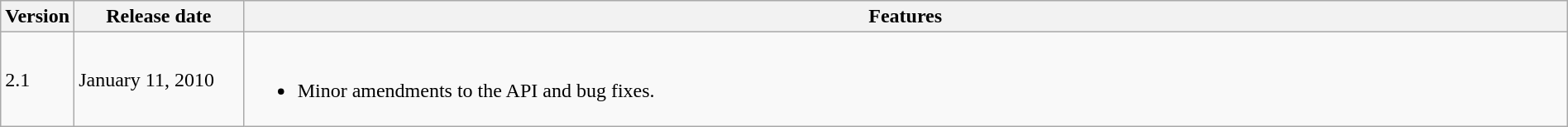<table class="wikitable" style="width:100%;">
<tr>
<th style="width:2%;">Version</th>
<th style="width:11%;">Release date</th>
<th style="width:87%;">Features</th>
</tr>
<tr>
<td>2.1</td>
<td>January 11, 2010</td>
<td><br><ul><li>Minor amendments to the API and bug fixes.</li></ul></td>
</tr>
</table>
